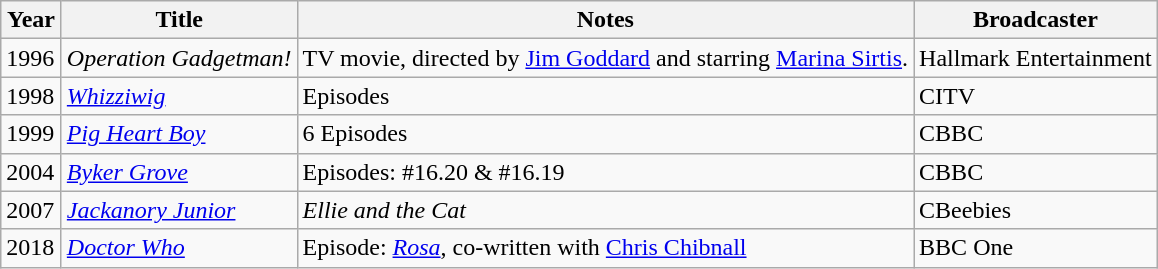<table class="wikitable">
<tr>
<th style="width:33px;">Year</th>
<th>Title</th>
<th>Notes</th>
<th>Broadcaster</th>
</tr>
<tr>
<td>1996</td>
<td><em>Operation Gadgetman!</em></td>
<td>TV movie, directed by <a href='#'>Jim Goddard</a> and starring <a href='#'>Marina Sirtis</a>.</td>
<td>Hallmark Entertainment</td>
</tr>
<tr>
<td>1998</td>
<td><em><a href='#'>Whizziwig</a></em></td>
<td>Episodes</td>
<td>CITV</td>
</tr>
<tr>
<td>1999</td>
<td><em><a href='#'>Pig Heart Boy</a></em></td>
<td>6 Episodes</td>
<td>CBBC</td>
</tr>
<tr>
<td>2004</td>
<td><em><a href='#'>Byker Grove</a></em></td>
<td>Episodes: #16.20 & #16.19</td>
<td>CBBC</td>
</tr>
<tr>
<td>2007</td>
<td><em><a href='#'>Jackanory Junior</a></em></td>
<td><em>Ellie and the Cat</em></td>
<td>CBeebies</td>
</tr>
<tr>
<td>2018</td>
<td><em><a href='#'>Doctor Who</a></em></td>
<td>Episode: <em><a href='#'>Rosa</a></em>, co-written with <a href='#'>Chris Chibnall</a></td>
<td>BBC One</td>
</tr>
</table>
